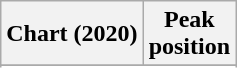<table class="wikitable plainrowheaders" style="text-align:center;">
<tr>
<th scope="col">Chart (2020)</th>
<th scope="col">Peak<br>position</th>
</tr>
<tr>
</tr>
<tr>
</tr>
</table>
